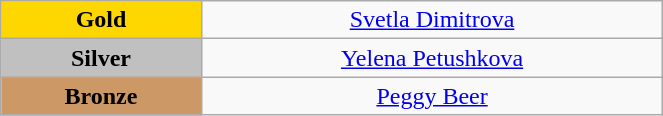<table class="wikitable" style="text-align:center; " width="35%">
<tr>
<td bgcolor="gold"><strong>Gold</strong></td>
<td><a href='#'>Svetla Dimitrova</a><br>  <small><em></em></small></td>
</tr>
<tr>
<td bgcolor="silver"><strong>Silver</strong></td>
<td><a href='#'>Yelena Petushkova</a><br>  <small><em></em></small></td>
</tr>
<tr>
<td bgcolor="CC9966"><strong>Bronze</strong></td>
<td><a href='#'>Peggy Beer</a><br>  <small><em></em></small></td>
</tr>
</table>
